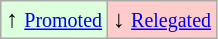<table class="wikitable" align="center">
<tr>
<td style="background:#ddffdd">↑ <small><a href='#'>Promoted</a></small></td>
<td style="background:#ffcccc">↓ <small><a href='#'>Relegated</a></small></td>
</tr>
</table>
